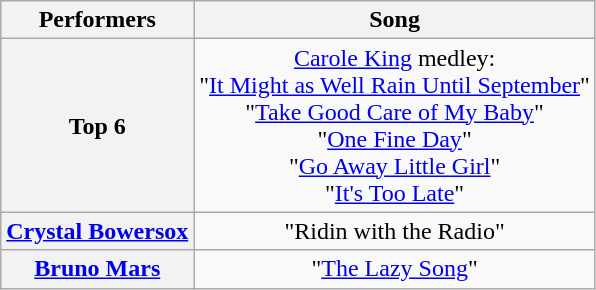<table class="wikitable" style="text-align:center;">
<tr>
<th scope="col">Performers</th>
<th scope="col">Song</th>
</tr>
<tr>
<th scope="row">Top 6</th>
<td><a href='#'>Carole King</a> medley:<br>"<a href='#'>It Might as Well Rain Until September</a>"<br>"<a href='#'>Take Good Care of My Baby</a>"<br>"<a href='#'>One Fine Day</a>"<br>"<a href='#'>Go Away Little Girl</a>"<br>"<a href='#'>It's Too Late</a>"</td>
</tr>
<tr>
<th scope="row"><a href='#'>Crystal Bowersox</a></th>
<td>"Ridin with the Radio"</td>
</tr>
<tr>
<th scope="row"><a href='#'>Bruno Mars</a></th>
<td>"<a href='#'>The Lazy Song</a>"</td>
</tr>
</table>
